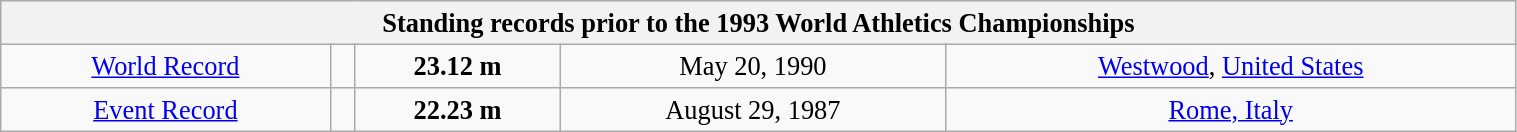<table class="wikitable" style=" text-align:center; font-size:110%;" width="80%">
<tr>
<th colspan="5">Standing records prior to the 1993 World Athletics Championships</th>
</tr>
<tr>
<td><a href='#'>World Record</a></td>
<td></td>
<td><strong>23.12 m</strong></td>
<td>May 20, 1990</td>
<td> <a href='#'>Westwood</a>, <a href='#'>United States</a></td>
</tr>
<tr>
<td><a href='#'>Event Record</a></td>
<td></td>
<td><strong>22.23 m</strong></td>
<td>August 29, 1987</td>
<td> <a href='#'>Rome, Italy</a></td>
</tr>
</table>
